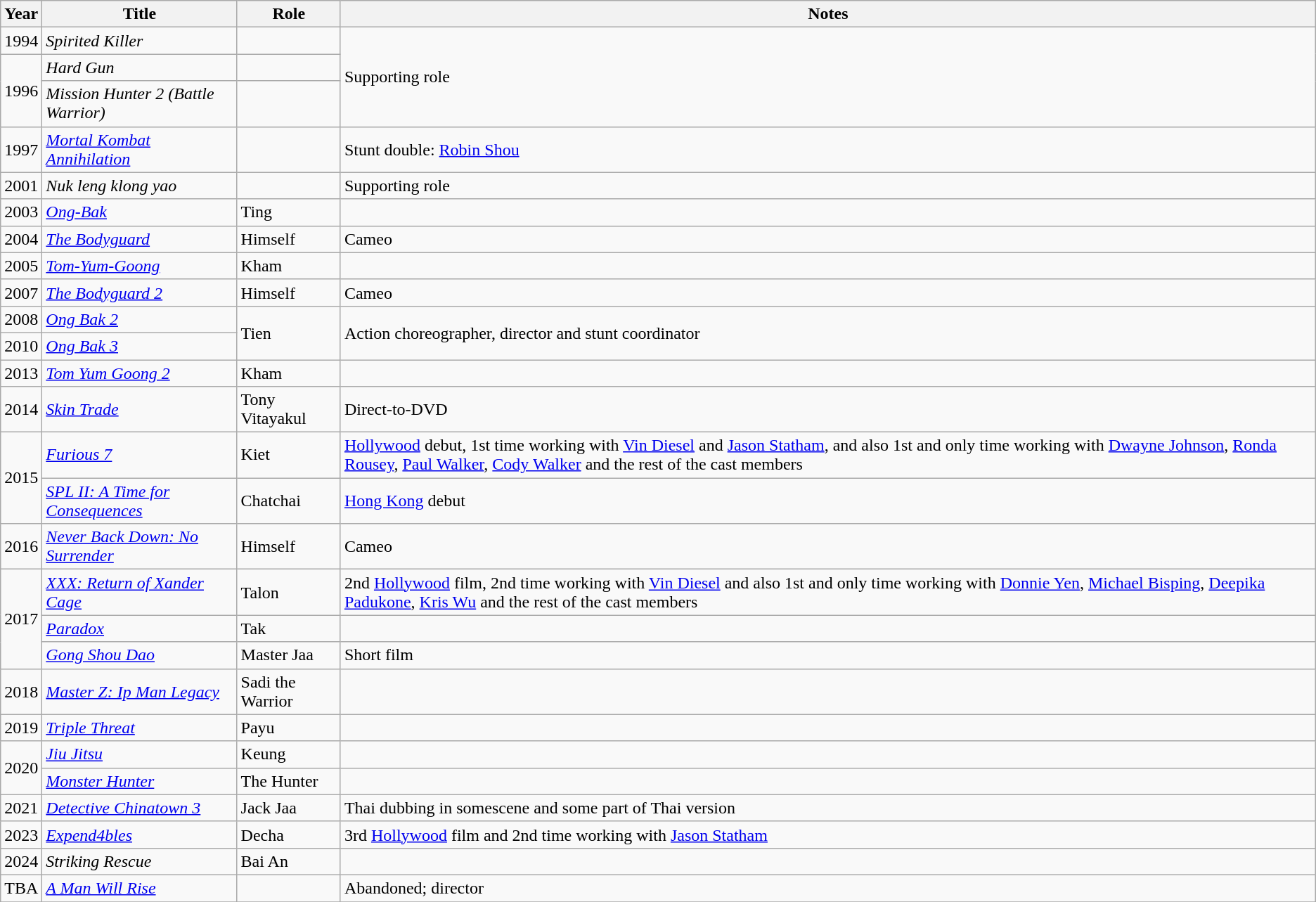<table class = "wikitable sortable">
<tr>
<th>Year</th>
<th>Title</th>
<th>Role</th>
<th>Notes</th>
</tr>
<tr>
<td>1994</td>
<td><em>Spirited Killer</em></td>
<td></td>
<td rowspan="3">Supporting role</td>
</tr>
<tr>
<td rowspan="2">1996</td>
<td><em>Hard Gun</em></td>
<td></td>
</tr>
<tr>
<td><em>Mission Hunter 2 (Battle Warrior)</em></td>
<td></td>
</tr>
<tr>
<td>1997</td>
<td><em><a href='#'>Mortal Kombat Annihilation</a></em></td>
<td></td>
<td>Stunt double: <a href='#'>Robin Shou</a></td>
</tr>
<tr>
<td>2001</td>
<td><em>Nuk leng klong yao</em></td>
<td></td>
<td>Supporting role</td>
</tr>
<tr>
<td>2003</td>
<td><em><a href='#'>Ong-Bak</a></em></td>
<td>Ting</td>
<td></td>
</tr>
<tr>
<td>2004</td>
<td><em><a href='#'>The Bodyguard</a></em></td>
<td>Himself</td>
<td>Cameo</td>
</tr>
<tr>
<td>2005</td>
<td><em><a href='#'>Tom-Yum-Goong</a></em></td>
<td>Kham</td>
<td></td>
</tr>
<tr>
<td>2007</td>
<td><em><a href='#'>The Bodyguard 2</a></em></td>
<td>Himself</td>
<td>Cameo</td>
</tr>
<tr>
<td>2008</td>
<td><em><a href='#'>Ong Bak 2</a></em></td>
<td rowspan="2">Tien</td>
<td rowspan="2">Action choreographer, director and stunt coordinator</td>
</tr>
<tr>
<td>2010</td>
<td><em><a href='#'>Ong Bak 3</a></em></td>
</tr>
<tr>
<td>2013</td>
<td><em><a href='#'>Tom Yum Goong 2</a></em></td>
<td>Kham</td>
<td></td>
</tr>
<tr>
<td>2014</td>
<td><em><a href='#'>Skin Trade</a></em></td>
<td>Tony Vitayakul</td>
<td>Direct-to-DVD</td>
</tr>
<tr>
<td rowspan="2">2015</td>
<td><em><a href='#'>Furious 7</a></em></td>
<td>Kiet</td>
<td><a href='#'>Hollywood</a> debut, 1st time working with <a href='#'>Vin Diesel</a> and <a href='#'>Jason Statham</a>, and also 1st and only time working with <a href='#'>Dwayne Johnson</a>, <a href='#'>Ronda Rousey</a>, <a href='#'>Paul Walker</a>, <a href='#'>Cody Walker</a> and the rest of the cast members</td>
</tr>
<tr>
<td><em><a href='#'>SPL II: A Time for Consequences</a></em></td>
<td>Chatchai</td>
<td><a href='#'>Hong Kong</a> debut</td>
</tr>
<tr>
<td rowspan="1">2016</td>
<td><em><a href='#'>Never Back Down: No Surrender</a></em></td>
<td>Himself</td>
<td>Cameo</td>
</tr>
<tr>
<td rowspan="3">2017</td>
<td><em><a href='#'>XXX: Return of Xander Cage</a></em></td>
<td>Talon</td>
<td>2nd <a href='#'>Hollywood</a> film, 2nd time working with <a href='#'>Vin Diesel</a> and also 1st and only time working with <a href='#'>Donnie Yen</a>, <a href='#'>Michael Bisping</a>, <a href='#'>Deepika Padukone</a>, <a href='#'>Kris Wu</a> and the rest of the cast members</td>
</tr>
<tr>
<td><em><a href='#'>Paradox</a></em></td>
<td>Tak</td>
<td></td>
</tr>
<tr>
<td><em><a href='#'>Gong Shou Dao</a></em></td>
<td>Master Jaa</td>
<td>Short film</td>
</tr>
<tr>
<td rowspan="1">2018</td>
<td><em><a href='#'>Master Z: Ip Man Legacy</a></em></td>
<td>Sadi the Warrior</td>
<td></td>
</tr>
<tr>
<td rowspan="1">2019</td>
<td><em><a href='#'>Triple Threat</a></em></td>
<td>Payu</td>
<td></td>
</tr>
<tr>
<td rowspan="2">2020</td>
<td><em><a href='#'>Jiu Jitsu</a></em></td>
<td>Keung</td>
<td></td>
</tr>
<tr>
<td><em><a href='#'>Monster Hunter</a></em></td>
<td>The Hunter</td>
<td></td>
</tr>
<tr>
<td>2021</td>
<td><em><a href='#'>Detective Chinatown 3</a></em></td>
<td>Jack Jaa</td>
<td>Thai dubbing in somescene and some part of Thai version</td>
</tr>
<tr>
<td>2023</td>
<td><em><a href='#'>Expend4bles</a></em></td>
<td>Decha</td>
<td>3rd <a href='#'>Hollywood</a> film and 2nd time working with <a href='#'>Jason Statham</a></td>
</tr>
<tr>
<td>2024</td>
<td><em>Striking Rescue</em></td>
<td>Bai An</td>
</tr>
<tr>
<td>TBA</td>
<td><em><a href='#'>A Man Will Rise</a></em></td>
<td></td>
<td>Abandoned; director</td>
</tr>
<tr>
</tr>
</table>
